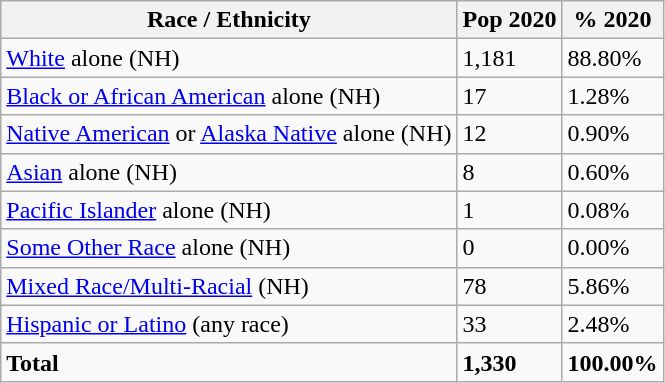<table class="wikitable">
<tr>
<th>Race / Ethnicity</th>
<th>Pop 2020</th>
<th>% 2020</th>
</tr>
<tr>
<td><a href='#'>White</a> alone (NH)</td>
<td>1,181</td>
<td>88.80%</td>
</tr>
<tr>
<td><a href='#'>Black or African American</a> alone (NH)</td>
<td>17</td>
<td>1.28%</td>
</tr>
<tr>
<td><a href='#'>Native American</a> or <a href='#'>Alaska Native</a> alone (NH)</td>
<td>12</td>
<td>0.90%</td>
</tr>
<tr>
<td><a href='#'>Asian</a> alone (NH)</td>
<td>8</td>
<td>0.60%</td>
</tr>
<tr>
<td><a href='#'>Pacific Islander</a> alone (NH)</td>
<td>1</td>
<td>0.08%</td>
</tr>
<tr>
<td><a href='#'>Some Other Race</a> alone (NH)</td>
<td>0</td>
<td>0.00%</td>
</tr>
<tr>
<td><a href='#'>Mixed Race/Multi-Racial</a> (NH)</td>
<td>78</td>
<td>5.86%</td>
</tr>
<tr>
<td><a href='#'>Hispanic or Latino</a> (any race)</td>
<td>33</td>
<td>2.48%</td>
</tr>
<tr>
<td><strong>Total</strong></td>
<td><strong>1,330</strong></td>
<td><strong>100.00%</strong></td>
</tr>
</table>
